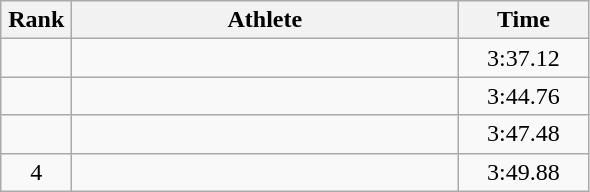<table class=wikitable style="text-align:center">
<tr>
<th width=40>Rank</th>
<th width=250>Athlete</th>
<th width=80>Time</th>
</tr>
<tr>
<td></td>
<td align=left></td>
<td>3:37.12</td>
</tr>
<tr>
<td></td>
<td align=left></td>
<td>3:44.76</td>
</tr>
<tr>
<td></td>
<td align=left></td>
<td>3:47.48</td>
</tr>
<tr>
<td>4</td>
<td align=left></td>
<td>3:49.88</td>
</tr>
</table>
